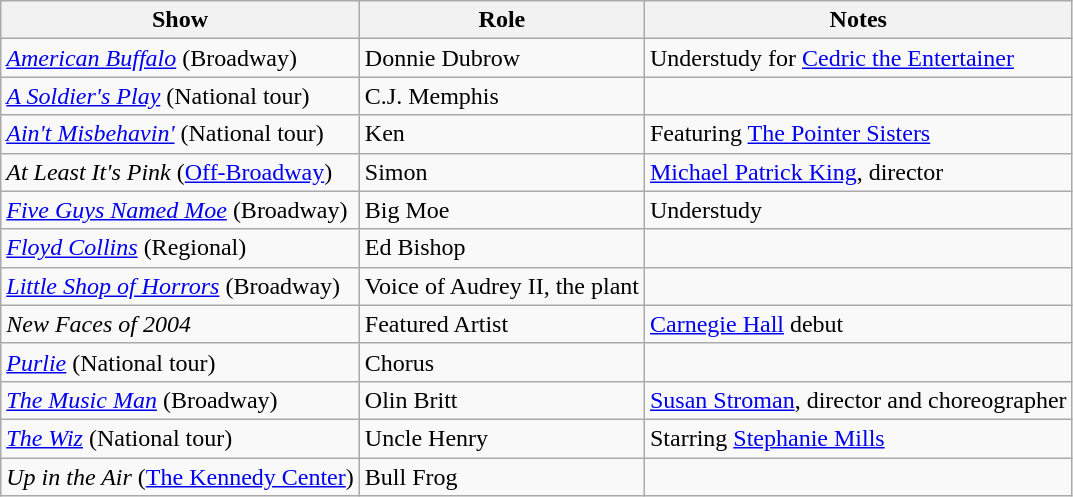<table class="wikitable">
<tr>
<th>Show</th>
<th>Role</th>
<th>Notes</th>
</tr>
<tr>
<td><em><a href='#'>American Buffalo</a></em> (Broadway)</td>
<td>Donnie Dubrow</td>
<td>Understudy for <a href='#'>Cedric the Entertainer</a></td>
</tr>
<tr>
<td><em><a href='#'>A Soldier's Play</a></em> (National tour)</td>
<td>C.J. Memphis</td>
<td></td>
</tr>
<tr>
<td><em><a href='#'>Ain't Misbehavin'</a></em> (National tour)</td>
<td>Ken</td>
<td>Featuring <a href='#'>The Pointer Sisters</a></td>
</tr>
<tr>
<td><em>At Least It's Pink</em> (<a href='#'>Off-Broadway</a>)</td>
<td>Simon</td>
<td><a href='#'>Michael Patrick King</a>, director</td>
</tr>
<tr>
<td><em><a href='#'>Five Guys Named Moe</a></em> (Broadway)</td>
<td>Big Moe</td>
<td>Understudy</td>
</tr>
<tr>
<td><em><a href='#'>Floyd Collins</a></em> (Regional)</td>
<td>Ed Bishop</td>
<td></td>
</tr>
<tr>
<td><em><a href='#'>Little Shop of Horrors</a></em> (Broadway)</td>
<td>Voice of Audrey II, the plant</td>
<td></td>
</tr>
<tr>
<td><em>New Faces of 2004</em></td>
<td>Featured Artist</td>
<td><a href='#'>Carnegie Hall</a> debut</td>
</tr>
<tr>
<td><em><a href='#'>Purlie</a></em> (National tour)</td>
<td>Chorus</td>
<td></td>
</tr>
<tr>
<td><em><a href='#'>The Music Man</a></em> (Broadway)</td>
<td>Olin Britt</td>
<td><a href='#'>Susan Stroman</a>, director and choreographer</td>
</tr>
<tr>
<td><em><a href='#'>The Wiz</a></em> (National tour)</td>
<td>Uncle Henry</td>
<td>Starring <a href='#'>Stephanie Mills</a></td>
</tr>
<tr>
<td><em>Up in the Air</em> (<a href='#'>The Kennedy Center</a>)</td>
<td>Bull Frog</td>
<td></td>
</tr>
</table>
